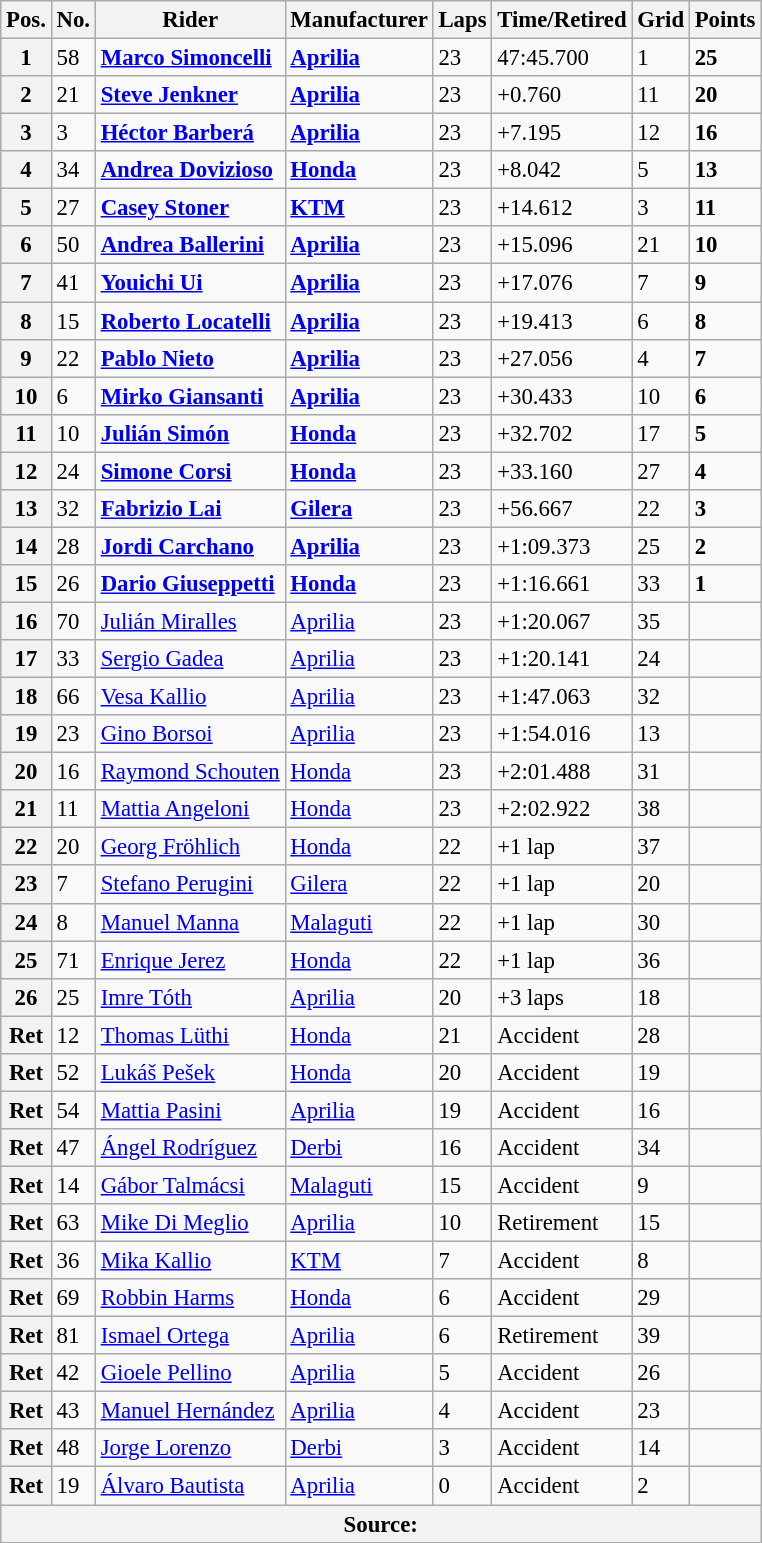<table class="wikitable" style="font-size: 95%;">
<tr>
<th>Pos.</th>
<th>No.</th>
<th>Rider</th>
<th>Manufacturer</th>
<th>Laps</th>
<th>Time/Retired</th>
<th>Grid</th>
<th>Points</th>
</tr>
<tr>
<th>1</th>
<td>58</td>
<td> <strong><a href='#'>Marco Simoncelli</a></strong></td>
<td><strong><a href='#'>Aprilia</a></strong></td>
<td>23</td>
<td>47:45.700</td>
<td>1</td>
<td><strong>25</strong></td>
</tr>
<tr>
<th>2</th>
<td>21</td>
<td> <strong><a href='#'>Steve Jenkner</a></strong></td>
<td><strong><a href='#'>Aprilia</a></strong></td>
<td>23</td>
<td>+0.760</td>
<td>11</td>
<td><strong>20</strong></td>
</tr>
<tr>
<th>3</th>
<td>3</td>
<td> <strong><a href='#'>Héctor Barberá</a></strong></td>
<td><strong><a href='#'>Aprilia</a></strong></td>
<td>23</td>
<td>+7.195</td>
<td>12</td>
<td><strong>16</strong></td>
</tr>
<tr>
<th>4</th>
<td>34</td>
<td> <strong><a href='#'>Andrea Dovizioso</a></strong></td>
<td><strong><a href='#'>Honda</a></strong></td>
<td>23</td>
<td>+8.042</td>
<td>5</td>
<td><strong>13</strong></td>
</tr>
<tr>
<th>5</th>
<td>27</td>
<td> <strong><a href='#'>Casey Stoner</a></strong></td>
<td><strong><a href='#'>KTM</a></strong></td>
<td>23</td>
<td>+14.612</td>
<td>3</td>
<td><strong>11</strong></td>
</tr>
<tr>
<th>6</th>
<td>50</td>
<td> <strong><a href='#'>Andrea Ballerini</a></strong></td>
<td><strong><a href='#'>Aprilia</a></strong></td>
<td>23</td>
<td>+15.096</td>
<td>21</td>
<td><strong>10</strong></td>
</tr>
<tr>
<th>7</th>
<td>41</td>
<td> <strong><a href='#'>Youichi Ui</a></strong></td>
<td><strong><a href='#'>Aprilia</a></strong></td>
<td>23</td>
<td>+17.076</td>
<td>7</td>
<td><strong>9</strong></td>
</tr>
<tr>
<th>8</th>
<td>15</td>
<td> <strong><a href='#'>Roberto Locatelli</a></strong></td>
<td><strong><a href='#'>Aprilia</a></strong></td>
<td>23</td>
<td>+19.413</td>
<td>6</td>
<td><strong>8</strong></td>
</tr>
<tr>
<th>9</th>
<td>22</td>
<td> <strong><a href='#'>Pablo Nieto</a></strong></td>
<td><strong><a href='#'>Aprilia</a></strong></td>
<td>23</td>
<td>+27.056</td>
<td>4</td>
<td><strong>7</strong></td>
</tr>
<tr>
<th>10</th>
<td>6</td>
<td> <strong><a href='#'>Mirko Giansanti</a></strong></td>
<td><strong><a href='#'>Aprilia</a></strong></td>
<td>23</td>
<td>+30.433</td>
<td>10</td>
<td><strong>6</strong></td>
</tr>
<tr>
<th>11</th>
<td>10</td>
<td> <strong><a href='#'>Julián Simón</a></strong></td>
<td><strong><a href='#'>Honda</a></strong></td>
<td>23</td>
<td>+32.702</td>
<td>17</td>
<td><strong>5</strong></td>
</tr>
<tr>
<th>12</th>
<td>24</td>
<td> <strong><a href='#'>Simone Corsi</a></strong></td>
<td><strong><a href='#'>Honda</a></strong></td>
<td>23</td>
<td>+33.160</td>
<td>27</td>
<td><strong>4</strong></td>
</tr>
<tr>
<th>13</th>
<td>32</td>
<td> <strong><a href='#'>Fabrizio Lai</a></strong></td>
<td><strong><a href='#'>Gilera</a></strong></td>
<td>23</td>
<td>+56.667</td>
<td>22</td>
<td><strong>3</strong></td>
</tr>
<tr>
<th>14</th>
<td>28</td>
<td> <strong><a href='#'>Jordi Carchano</a></strong></td>
<td><strong><a href='#'>Aprilia</a></strong></td>
<td>23</td>
<td>+1:09.373</td>
<td>25</td>
<td><strong>2</strong></td>
</tr>
<tr>
<th>15</th>
<td>26</td>
<td> <strong><a href='#'>Dario Giuseppetti</a></strong></td>
<td><strong><a href='#'>Honda</a></strong></td>
<td>23</td>
<td>+1:16.661</td>
<td>33</td>
<td><strong>1</strong></td>
</tr>
<tr>
<th>16</th>
<td>70</td>
<td> <a href='#'>Julián Miralles</a></td>
<td><a href='#'>Aprilia</a></td>
<td>23</td>
<td>+1:20.067</td>
<td>35</td>
<td></td>
</tr>
<tr>
<th>17</th>
<td>33</td>
<td> <a href='#'>Sergio Gadea</a></td>
<td><a href='#'>Aprilia</a></td>
<td>23</td>
<td>+1:20.141</td>
<td>24</td>
<td></td>
</tr>
<tr>
<th>18</th>
<td>66</td>
<td> <a href='#'>Vesa Kallio</a></td>
<td><a href='#'>Aprilia</a></td>
<td>23</td>
<td>+1:47.063</td>
<td>32</td>
<td></td>
</tr>
<tr>
<th>19</th>
<td>23</td>
<td> <a href='#'>Gino Borsoi</a></td>
<td><a href='#'>Aprilia</a></td>
<td>23</td>
<td>+1:54.016</td>
<td>13</td>
<td></td>
</tr>
<tr>
<th>20</th>
<td>16</td>
<td> <a href='#'>Raymond Schouten</a></td>
<td><a href='#'>Honda</a></td>
<td>23</td>
<td>+2:01.488</td>
<td>31</td>
<td></td>
</tr>
<tr>
<th>21</th>
<td>11</td>
<td> <a href='#'>Mattia Angeloni</a></td>
<td><a href='#'>Honda</a></td>
<td>23</td>
<td>+2:02.922</td>
<td>38</td>
<td></td>
</tr>
<tr>
<th>22</th>
<td>20</td>
<td> <a href='#'>Georg Fröhlich</a></td>
<td><a href='#'>Honda</a></td>
<td>22</td>
<td>+1 lap</td>
<td>37</td>
<td></td>
</tr>
<tr>
<th>23</th>
<td>7</td>
<td> <a href='#'>Stefano Perugini</a></td>
<td><a href='#'>Gilera</a></td>
<td>22</td>
<td>+1 lap</td>
<td>20</td>
<td></td>
</tr>
<tr>
<th>24</th>
<td>8</td>
<td> <a href='#'>Manuel Manna</a></td>
<td><a href='#'>Malaguti</a></td>
<td>22</td>
<td>+1 lap</td>
<td>30</td>
<td></td>
</tr>
<tr>
<th>25</th>
<td>71</td>
<td> <a href='#'>Enrique Jerez</a></td>
<td><a href='#'>Honda</a></td>
<td>22</td>
<td>+1 lap</td>
<td>36</td>
<td></td>
</tr>
<tr>
<th>26</th>
<td>25</td>
<td> <a href='#'>Imre Tóth</a></td>
<td><a href='#'>Aprilia</a></td>
<td>20</td>
<td>+3 laps</td>
<td>18</td>
<td></td>
</tr>
<tr>
<th>Ret</th>
<td>12</td>
<td> <a href='#'>Thomas Lüthi</a></td>
<td><a href='#'>Honda</a></td>
<td>21</td>
<td>Accident</td>
<td>28</td>
<td></td>
</tr>
<tr>
<th>Ret</th>
<td>52</td>
<td> <a href='#'>Lukáš Pešek</a></td>
<td><a href='#'>Honda</a></td>
<td>20</td>
<td>Accident</td>
<td>19</td>
<td></td>
</tr>
<tr>
<th>Ret</th>
<td>54</td>
<td> <a href='#'>Mattia Pasini</a></td>
<td><a href='#'>Aprilia</a></td>
<td>19</td>
<td>Accident</td>
<td>16</td>
<td></td>
</tr>
<tr>
<th>Ret</th>
<td>47</td>
<td> <a href='#'>Ángel Rodríguez</a></td>
<td><a href='#'>Derbi</a></td>
<td>16</td>
<td>Accident</td>
<td>34</td>
<td></td>
</tr>
<tr>
<th>Ret</th>
<td>14</td>
<td> <a href='#'>Gábor Talmácsi</a></td>
<td><a href='#'>Malaguti</a></td>
<td>15</td>
<td>Accident</td>
<td>9</td>
<td></td>
</tr>
<tr>
<th>Ret</th>
<td>63</td>
<td> <a href='#'>Mike Di Meglio</a></td>
<td><a href='#'>Aprilia</a></td>
<td>10</td>
<td>Retirement</td>
<td>15</td>
<td></td>
</tr>
<tr>
<th>Ret</th>
<td>36</td>
<td> <a href='#'>Mika Kallio</a></td>
<td><a href='#'>KTM</a></td>
<td>7</td>
<td>Accident</td>
<td>8</td>
<td></td>
</tr>
<tr>
<th>Ret</th>
<td>69</td>
<td> <a href='#'>Robbin Harms</a></td>
<td><a href='#'>Honda</a></td>
<td>6</td>
<td>Accident</td>
<td>29</td>
<td></td>
</tr>
<tr>
<th>Ret</th>
<td>81</td>
<td> <a href='#'>Ismael Ortega</a></td>
<td><a href='#'>Aprilia</a></td>
<td>6</td>
<td>Retirement</td>
<td>39</td>
<td></td>
</tr>
<tr>
<th>Ret</th>
<td>42</td>
<td> <a href='#'>Gioele Pellino</a></td>
<td><a href='#'>Aprilia</a></td>
<td>5</td>
<td>Accident</td>
<td>26</td>
<td></td>
</tr>
<tr>
<th>Ret</th>
<td>43</td>
<td> <a href='#'>Manuel Hernández</a></td>
<td><a href='#'>Aprilia</a></td>
<td>4</td>
<td>Accident</td>
<td>23</td>
<td></td>
</tr>
<tr>
<th>Ret</th>
<td>48</td>
<td> <a href='#'>Jorge Lorenzo</a></td>
<td><a href='#'>Derbi</a></td>
<td>3</td>
<td>Accident</td>
<td>14</td>
<td></td>
</tr>
<tr>
<th>Ret</th>
<td>19</td>
<td> <a href='#'>Álvaro Bautista</a></td>
<td><a href='#'>Aprilia</a></td>
<td>0</td>
<td>Accident</td>
<td>2</td>
<td></td>
</tr>
<tr>
<th colspan=8>Source: </th>
</tr>
</table>
